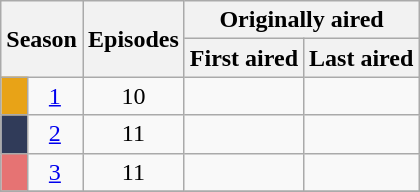<table class="wikitable plainrowheaders" style="text-align:center;">
<tr>
<th colspan="2" rowspan="2">Season</th>
<th rowspan="2">Episodes</th>
<th colspan="2">Originally aired</th>
</tr>
<tr>
<th>First aired</th>
<th>Last aired</th>
</tr>
<tr>
<td style="background: #E8A317;"></td>
<td><a href='#'>1</a></td>
<td>10</td>
<td></td>
<td></td>
</tr>
<tr>
<td style="background: #303B59;"></td>
<td><a href='#'>2</a></td>
<td>11</td>
<td></td>
<td></td>
</tr>
<tr>
<td style="background:#E67373"></td>
<td><a href='#'>3</a></td>
<td>11</td>
<td></td>
<td></td>
</tr>
<tr>
</tr>
</table>
